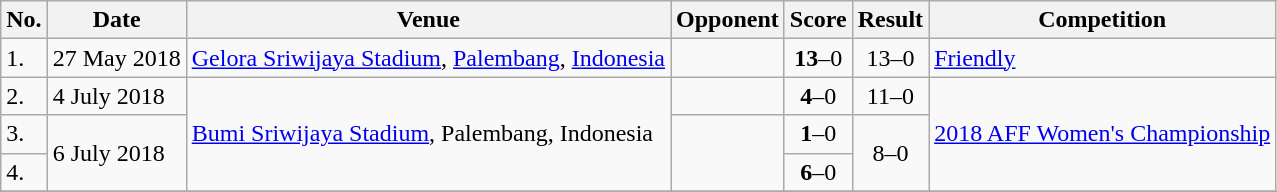<table class="wikitable">
<tr>
<th>No.</th>
<th>Date</th>
<th>Venue</th>
<th>Opponent</th>
<th>Score</th>
<th>Result</th>
<th>Competition</th>
</tr>
<tr>
<td>1.</td>
<td>27 May 2018</td>
<td><a href='#'>Gelora Sriwijaya Stadium</a>, <a href='#'>Palembang</a>, <a href='#'>Indonesia</a></td>
<td></td>
<td align=center><strong>13</strong>–0</td>
<td align=center>13–0</td>
<td><a href='#'>Friendly</a></td>
</tr>
<tr>
<td>2.</td>
<td>4 July 2018</td>
<td rowspan=3><a href='#'>Bumi Sriwijaya Stadium</a>, Palembang, Indonesia</td>
<td></td>
<td align=center><strong>4</strong>–0</td>
<td align=center>11–0</td>
<td rowspan=3><a href='#'>2018 AFF Women's Championship</a></td>
</tr>
<tr>
<td>3.</td>
<td rowspan=2>6 July 2018</td>
<td rowspan=2></td>
<td align=center><strong>1</strong>–0</td>
<td rowspan=2 align=center>8–0</td>
</tr>
<tr>
<td>4.</td>
<td align=center><strong>6</strong>–0</td>
</tr>
<tr>
</tr>
</table>
